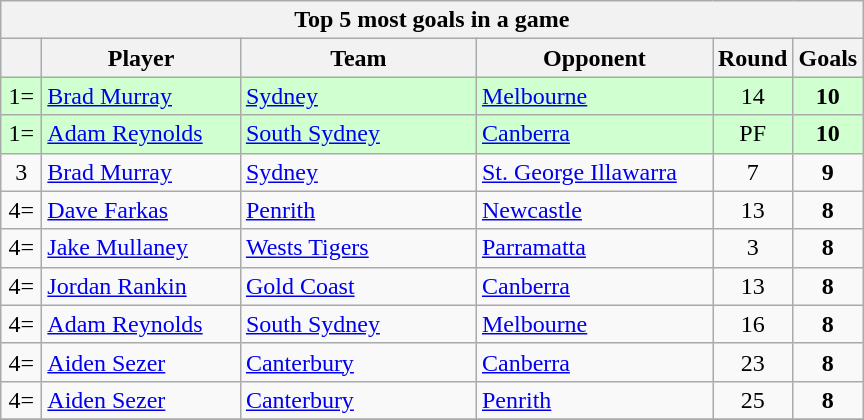<table class="wikitable" style="text-align:center;">
<tr>
<th colspan=9>Top 5 most goals in a game</th>
</tr>
<tr>
<th width=20 abbr="Position"></th>
<th width=125>Player</th>
<th width=150>Team</th>
<th width=150>Opponent</th>
<th width=20>Round</th>
<th width=20>Goals</th>
</tr>
<tr bgcolor="#d0ffd0">
<td>1=</td>
<td style="text-align:left;"><a href='#'>Brad Murray</a></td>
<td style="text-align:left;"> <a href='#'>Sydney</a></td>
<td style="text-align:left;"> <a href='#'>Melbourne</a></td>
<td>14</td>
<td><strong>10</strong></td>
</tr>
<tr bgcolor="#d0ffd0">
<td>1=</td>
<td style="text-align:left;"><a href='#'>Adam Reynolds</a></td>
<td style="text-align:left;"> <a href='#'>South Sydney</a></td>
<td style="text-align:left;"> <a href='#'>Canberra</a></td>
<td>PF</td>
<td><strong>10</strong></td>
</tr>
<tr>
<td>3</td>
<td style="text-align:left;"><a href='#'>Brad Murray</a></td>
<td style="text-align:left;"> <a href='#'>Sydney</a></td>
<td style="text-align:left;"> <a href='#'>St. George Illawarra</a></td>
<td>7</td>
<td><strong>9</strong></td>
</tr>
<tr>
<td>4=</td>
<td style="text-align:left;"><a href='#'>Dave Farkas</a></td>
<td style="text-align:left;"> <a href='#'>Penrith</a></td>
<td style="text-align:left;"> <a href='#'>Newcastle</a></td>
<td>13</td>
<td><strong>8</strong></td>
</tr>
<tr>
<td>4=</td>
<td style="text-align:left;"><a href='#'>Jake Mullaney</a></td>
<td style="text-align:left;"> <a href='#'>Wests Tigers</a></td>
<td style="text-align:left;"> <a href='#'>Parramatta</a></td>
<td>3</td>
<td><strong>8</strong></td>
</tr>
<tr>
<td>4=</td>
<td style="text-align:left;"><a href='#'>Jordan Rankin</a></td>
<td style="text-align:left;"> <a href='#'>Gold Coast</a></td>
<td style="text-align:left;"> <a href='#'>Canberra</a></td>
<td>13</td>
<td><strong>8</strong></td>
</tr>
<tr>
<td>4=</td>
<td style="text-align:left;"><a href='#'>Adam Reynolds</a></td>
<td style="text-align:left;"> <a href='#'>South Sydney</a></td>
<td style="text-align:left;"> <a href='#'>Melbourne</a></td>
<td>16</td>
<td><strong>8</strong></td>
</tr>
<tr>
<td>4=</td>
<td style="text-align:left;"><a href='#'>Aiden Sezer</a></td>
<td style="text-align:left;"> <a href='#'>Canterbury</a></td>
<td style="text-align:left;"> <a href='#'>Canberra</a></td>
<td>23</td>
<td><strong>8</strong></td>
</tr>
<tr>
<td>4=</td>
<td style="text-align:left;"><a href='#'>Aiden Sezer</a></td>
<td style="text-align:left;"> <a href='#'>Canterbury</a></td>
<td style="text-align:left;"> <a href='#'>Penrith</a></td>
<td>25</td>
<td><strong>8</strong></td>
</tr>
<tr>
</tr>
</table>
